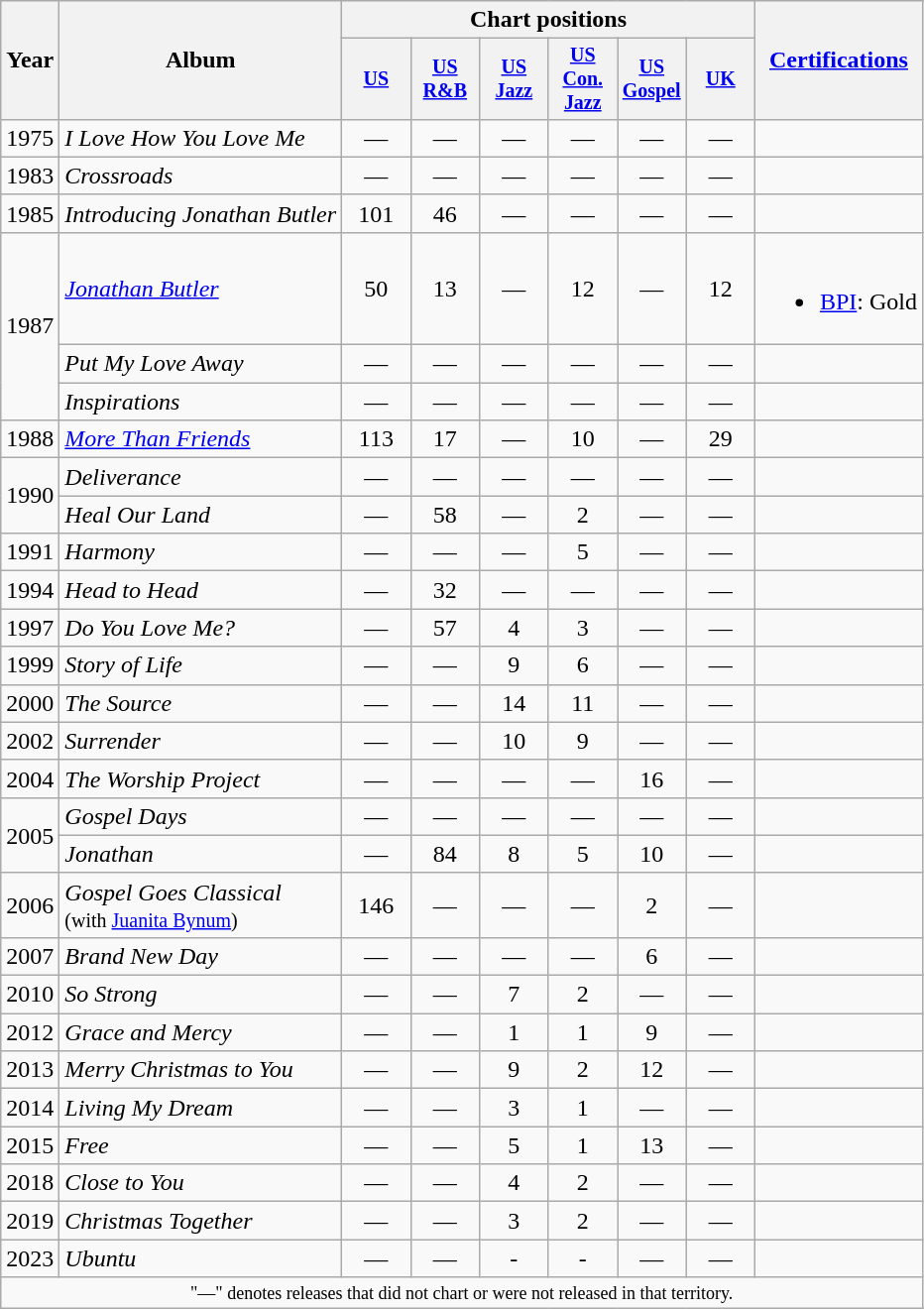<table class="wikitable" style="text-align:center;">
<tr>
<th rowspan="2">Year</th>
<th rowspan="2">Album</th>
<th colspan="6">Chart positions</th>
<th rowspan="2"><a href='#'>Certifications</a></th>
</tr>
<tr style="font-size:smaller;">
<th width="40"><a href='#'>US</a><br></th>
<th width="40"><a href='#'>US R&B</a><br></th>
<th width="40"><a href='#'>US Jazz</a><br></th>
<th width="40"><a href='#'>US Con.<br>Jazz</a><br></th>
<th width="40"><a href='#'>US Gospel</a><br></th>
<th width="40"><a href='#'>UK</a><br></th>
</tr>
<tr>
<td>1975</td>
<td align="left"><em>I Love How You Love Me</em></td>
<td align="center">—</td>
<td align="center">—</td>
<td align="center">—</td>
<td align="center">—</td>
<td align="center">—</td>
<td align="center">—</td>
<td></td>
</tr>
<tr>
<td>1983</td>
<td align="left"><em>Crossroads</em></td>
<td align="center">—</td>
<td align="center">—</td>
<td align="center">—</td>
<td align="center">—</td>
<td align="center">—</td>
<td align="center">—</td>
<td></td>
</tr>
<tr>
<td>1985</td>
<td align="left"><em>Introducing Jonathan Butler</em></td>
<td align="center">101</td>
<td align="center">46</td>
<td align="center">—</td>
<td align="center">—</td>
<td align="center">—</td>
<td align="center">—</td>
<td></td>
</tr>
<tr>
<td rowspan="3">1987</td>
<td align="left"><em><a href='#'>Jonathan Butler</a></em></td>
<td align="center">50</td>
<td align="center">13</td>
<td align="center">—</td>
<td align="center">12</td>
<td align="center">—</td>
<td align="center">12</td>
<td><br><ul><li><a href='#'>BPI</a>: Gold</li></ul></td>
</tr>
<tr>
<td align="left"><em>Put My Love Away</em></td>
<td align="center">—</td>
<td align="center">—</td>
<td align="center">—</td>
<td align="center">—</td>
<td align="center">—</td>
<td align="center">—</td>
<td></td>
</tr>
<tr>
<td align="left"><em>Inspirations </em></td>
<td align="center">—</td>
<td align="center">—</td>
<td align="center">—</td>
<td align="center">—</td>
<td align="center">—</td>
<td align="center">—</td>
<td></td>
</tr>
<tr>
<td>1988</td>
<td align="left"><em><a href='#'>More Than Friends</a></em></td>
<td align="center">113</td>
<td align="center">17</td>
<td align="center">—</td>
<td align="center">10</td>
<td align="center">—</td>
<td align="center">29</td>
<td></td>
</tr>
<tr>
<td rowspan="2">1990</td>
<td align="left"><em>Deliverance</em></td>
<td align="center">—</td>
<td align="center">—</td>
<td align="center">—</td>
<td align="center">—</td>
<td align="center">—</td>
<td align="center">—</td>
<td></td>
</tr>
<tr>
<td align="left"><em>Heal Our Land</em></td>
<td align="center">—</td>
<td align="center">58</td>
<td align="center">—</td>
<td align="center">2</td>
<td align="center">—</td>
<td align="center">—</td>
<td></td>
</tr>
<tr>
<td>1991</td>
<td align="left"><em>Harmony</em></td>
<td align="center">—</td>
<td align="center">—</td>
<td align="center">—</td>
<td align="center">5</td>
<td align="center">—</td>
<td align="center">—</td>
<td></td>
</tr>
<tr>
<td>1994</td>
<td align="left"><em>Head to Head</em></td>
<td align="center">—</td>
<td align="center">32</td>
<td align="center">—</td>
<td align="center">—</td>
<td align="center">—</td>
<td align="center">—</td>
<td></td>
</tr>
<tr>
<td>1997</td>
<td align="left"><em>Do You Love Me?</em></td>
<td align="center">—</td>
<td align="center">57</td>
<td align="center">4</td>
<td align="center">3</td>
<td align="center">—</td>
<td align="center">—</td>
<td></td>
</tr>
<tr>
<td>1999</td>
<td align="left"><em>Story of Life</em></td>
<td align="center">—</td>
<td align="center">—</td>
<td align="center">9</td>
<td align="center">6</td>
<td align="center">—</td>
<td align="center">—</td>
<td></td>
</tr>
<tr>
<td>2000</td>
<td align="left"><em>The Source</em></td>
<td align="center">—</td>
<td align="center">—</td>
<td align="center">14</td>
<td align="center">11</td>
<td align="center">—</td>
<td align="center">—</td>
<td></td>
</tr>
<tr>
<td>2002</td>
<td align="left"><em>Surrender</em></td>
<td align="center">—</td>
<td align="center">—</td>
<td align="center">10</td>
<td align="center">9</td>
<td align="center">—</td>
<td align="center">—</td>
<td></td>
</tr>
<tr>
<td>2004</td>
<td align="left"><em>The Worship Project</em></td>
<td align="center">—</td>
<td align="center">—</td>
<td align="center">—</td>
<td align="center">—</td>
<td align="center">16</td>
<td align="center">—</td>
<td></td>
</tr>
<tr>
<td rowspan="2">2005</td>
<td align="left"><em>Gospel Days</em></td>
<td align="center">—</td>
<td align="center">—</td>
<td align="center">—</td>
<td align="center">—</td>
<td align="center">—</td>
<td align="center">—</td>
<td></td>
</tr>
<tr>
<td align="left"><em>Jonathan</em></td>
<td align="center">—</td>
<td align="center">84</td>
<td align="center">8</td>
<td align="center">5</td>
<td align="center">10</td>
<td align="center">—</td>
<td></td>
</tr>
<tr>
<td>2006</td>
<td align="left"><em>Gospel Goes Classical</em> <br><small>(with <a href='#'>Juanita Bynum</a>)</small></td>
<td align="center">146</td>
<td align="center">—</td>
<td align="center">—</td>
<td align="center">—</td>
<td align="center">2</td>
<td align="center">—</td>
<td></td>
</tr>
<tr>
<td>2007</td>
<td align="left"><em>Brand New Day</em></td>
<td align="center">—</td>
<td align="center">—</td>
<td align="center">—</td>
<td align="center">—</td>
<td align="center">6</td>
<td align="center">—</td>
<td></td>
</tr>
<tr>
<td>2010</td>
<td align="left"><em>So Strong</em></td>
<td align="center">—</td>
<td align="center">—</td>
<td align="center">7</td>
<td align="center">2</td>
<td align="center">—</td>
<td align="center">—</td>
<td></td>
</tr>
<tr>
<td>2012</td>
<td align="left"><em>Grace and Mercy</em></td>
<td align="center">—</td>
<td align="center">—</td>
<td align="center">1</td>
<td align="center">1</td>
<td align="center">9</td>
<td align="center">—</td>
<td></td>
</tr>
<tr>
<td>2013</td>
<td align="left"><em>Merry Christmas to You</em></td>
<td align="center">—</td>
<td align="center">—</td>
<td align="center">9</td>
<td align="center">2</td>
<td align="center">12</td>
<td align="center">—</td>
<td></td>
</tr>
<tr>
<td>2014</td>
<td align="left"><em>Living My Dream</em></td>
<td align="center">—</td>
<td align="center">—</td>
<td align="center">3</td>
<td align="center">1</td>
<td align="center">—</td>
<td align="center">—</td>
<td></td>
</tr>
<tr>
<td>2015</td>
<td align="left"><em>Free</em></td>
<td align="center">—</td>
<td align="center">—</td>
<td align="center">5</td>
<td align="center">1</td>
<td align="center">13</td>
<td align="center">—</td>
<td></td>
</tr>
<tr>
<td>2018</td>
<td align="left"><em>Close to You</em></td>
<td align="center">—</td>
<td align="center">—</td>
<td align="center">4</td>
<td align="center">2</td>
<td align="center">—</td>
<td align="center">—</td>
<td></td>
</tr>
<tr>
<td>2019</td>
<td align="left"><em>Christmas Together</em></td>
<td align="center">—</td>
<td align="center">—</td>
<td align="center">3</td>
<td align="center">2</td>
<td align="center">—</td>
<td align="center">—</td>
<td></td>
</tr>
<tr>
<td>2023</td>
<td align="left"><em>Ubuntu</em></td>
<td align="center">—</td>
<td align="center">—</td>
<td align="center">-</td>
<td align="center">-</td>
<td align="center">—</td>
<td align="center">—</td>
<td></td>
</tr>
<tr>
<td colspan="12" style="text-align:center; font-size:9pt;">"—" denotes releases that did not chart or were not released in that territory.</td>
</tr>
</table>
